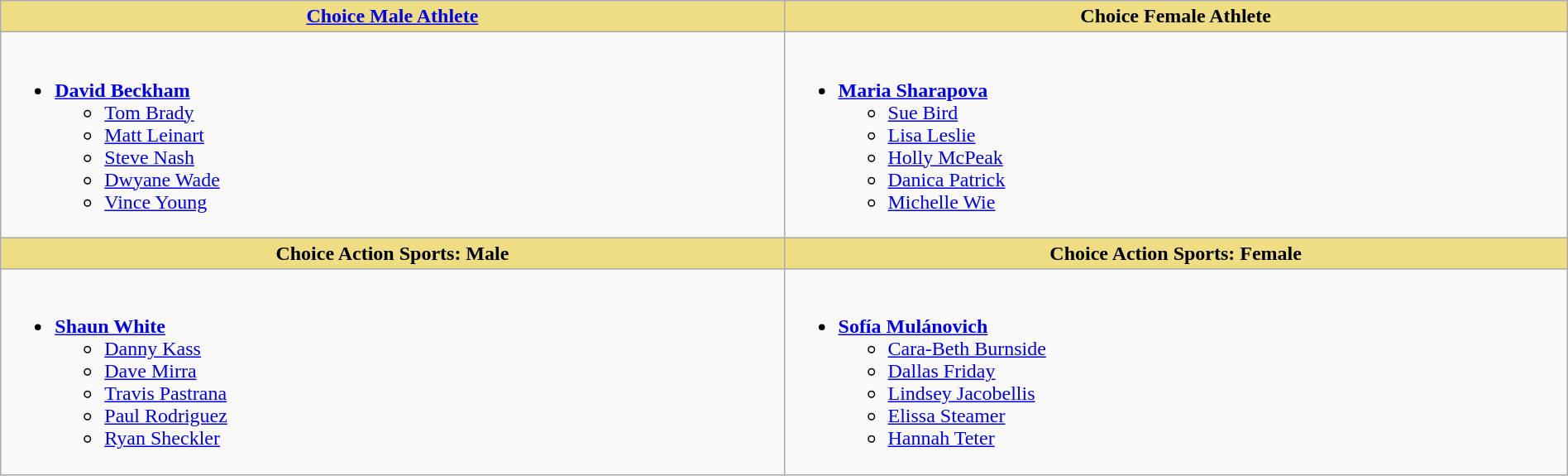<table class="wikitable" style="width:100%">
<tr>
<th style="background:#EEDD82; width:50%"><a href='#'>Choice Male Athlete</a></th>
<th style="background:#EEDD82; width:50%">Choice Female Athlete</th>
</tr>
<tr>
<td valign="top"><br><ul><li><strong><a href='#'>David Beckham</a></strong><ul><li><a href='#'>Tom Brady</a></li><li><a href='#'>Matt Leinart</a></li><li><a href='#'>Steve Nash</a></li><li><a href='#'>Dwyane Wade</a></li><li><a href='#'>Vince Young</a></li></ul></li></ul></td>
<td valign="top"><br><ul><li><strong><a href='#'>Maria Sharapova</a></strong><ul><li><a href='#'>Sue Bird</a></li><li><a href='#'>Lisa Leslie</a></li><li><a href='#'>Holly McPeak</a></li><li><a href='#'>Danica Patrick</a></li><li><a href='#'>Michelle Wie</a></li></ul></li></ul></td>
</tr>
<tr>
<th style="background:#EEDD82; width:50%">Choice Action Sports: Male</th>
<th style="background:#EEDD82; width:50%">Choice Action Sports: Female</th>
</tr>
<tr>
<td valign="top"><br><ul><li><strong><a href='#'>Shaun White</a></strong><ul><li><a href='#'>Danny Kass</a></li><li><a href='#'>Dave Mirra</a></li><li><a href='#'>Travis Pastrana</a></li><li><a href='#'>Paul Rodriguez</a></li><li><a href='#'>Ryan Sheckler</a></li></ul></li></ul></td>
<td valign="top"><br><ul><li><strong><a href='#'>Sofía Mulánovich</a></strong><ul><li><a href='#'>Cara-Beth Burnside</a></li><li><a href='#'>Dallas Friday</a></li><li><a href='#'>Lindsey Jacobellis</a></li><li><a href='#'>Elissa Steamer</a></li><li><a href='#'>Hannah Teter</a></li></ul></li></ul></td>
</tr>
</table>
